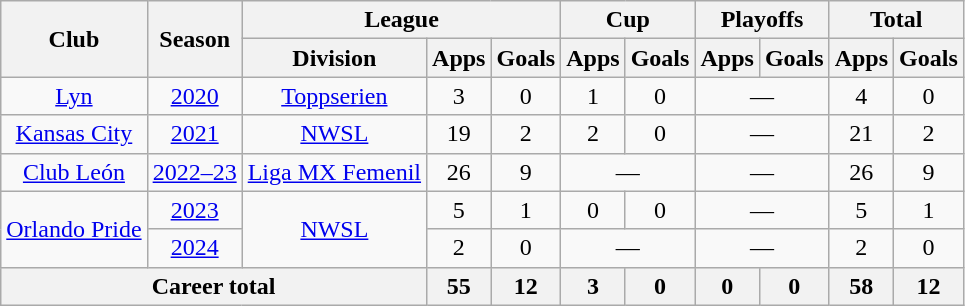<table class="wikitable" style="text-align: center;">
<tr>
<th rowspan="2">Club</th>
<th rowspan="2">Season</th>
<th colspan="3">League</th>
<th colspan="2">Cup</th>
<th colspan="2">Playoffs</th>
<th colspan="2">Total</th>
</tr>
<tr>
<th>Division</th>
<th>Apps</th>
<th>Goals</th>
<th>Apps</th>
<th>Goals</th>
<th>Apps</th>
<th>Goals</th>
<th>Apps</th>
<th>Goals</th>
</tr>
<tr>
<td><a href='#'>Lyn</a></td>
<td><a href='#'>2020</a></td>
<td><a href='#'>Toppserien</a></td>
<td>3</td>
<td>0</td>
<td>1</td>
<td>0</td>
<td colspan="2">—</td>
<td>4</td>
<td>0</td>
</tr>
<tr>
<td><a href='#'>Kansas City</a></td>
<td><a href='#'>2021</a></td>
<td><a href='#'>NWSL</a></td>
<td>19</td>
<td>2</td>
<td>2</td>
<td>0</td>
<td colspan="2">—</td>
<td>21</td>
<td>2</td>
</tr>
<tr>
<td><a href='#'>Club León</a></td>
<td><a href='#'>2022–23</a></td>
<td><a href='#'>Liga MX Femenil</a></td>
<td>26</td>
<td>9</td>
<td colspan="2">—</td>
<td colspan="2">—</td>
<td>26</td>
<td>9</td>
</tr>
<tr>
<td rowspan="2"><a href='#'>Orlando Pride</a></td>
<td><a href='#'>2023</a></td>
<td rowspan="2"><a href='#'>NWSL</a></td>
<td>5</td>
<td>1</td>
<td>0</td>
<td>0</td>
<td colspan="2">—</td>
<td>5</td>
<td>1</td>
</tr>
<tr>
<td><a href='#'>2024</a></td>
<td>2</td>
<td>0</td>
<td colspan="2">—</td>
<td colspan="2">—</td>
<td>2</td>
<td>0</td>
</tr>
<tr>
<th colspan="3">Career total</th>
<th>55</th>
<th>12</th>
<th>3</th>
<th>0</th>
<th>0</th>
<th>0</th>
<th>58</th>
<th>12</th>
</tr>
</table>
